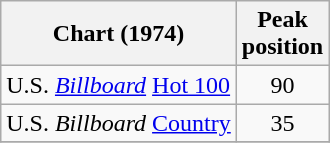<table class="wikitable sortable">
<tr>
<th>Chart (1974)</th>
<th>Peak<br>position</th>
</tr>
<tr>
<td>U.S. <em><a href='#'>Billboard</a></em> <a href='#'>Hot 100</a></td>
<td style="text-align:center;">90</td>
</tr>
<tr>
<td>U.S. <em>Billboard</em> <a href='#'>Country</a></td>
<td style="text-align:center;">35</td>
</tr>
<tr>
</tr>
</table>
